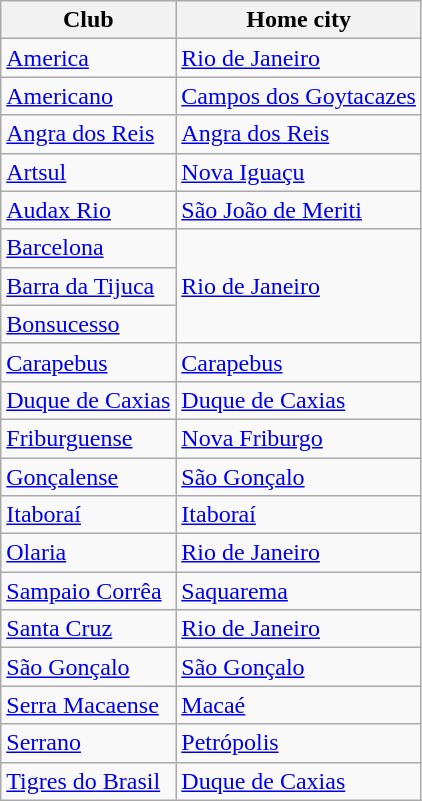<table class="wikitable sortable">
<tr>
<th>Club</th>
<th>Home city</th>
</tr>
<tr>
<td><a href='#'>America</a></td>
<td><a href='#'>Rio de Janeiro</a></td>
</tr>
<tr>
<td><a href='#'>Americano</a></td>
<td><a href='#'>Campos dos Goytacazes</a></td>
</tr>
<tr>
<td><a href='#'>Angra dos Reis</a></td>
<td><a href='#'>Angra dos Reis</a></td>
</tr>
<tr>
<td><a href='#'>Artsul</a></td>
<td><a href='#'>Nova Iguaçu</a></td>
</tr>
<tr>
<td><a href='#'>Audax Rio</a></td>
<td><a href='#'>São João de Meriti</a></td>
</tr>
<tr>
<td><a href='#'>Barcelona</a></td>
<td rowspan="3"><a href='#'>Rio de Janeiro</a></td>
</tr>
<tr>
<td><a href='#'>Barra da Tijuca</a></td>
</tr>
<tr>
<td><a href='#'>Bonsucesso</a></td>
</tr>
<tr>
<td><a href='#'>Carapebus</a></td>
<td><a href='#'>Carapebus</a></td>
</tr>
<tr>
<td><a href='#'>Duque de Caxias</a></td>
<td><a href='#'>Duque de Caxias</a></td>
</tr>
<tr>
<td><a href='#'>Friburguense</a></td>
<td><a href='#'>Nova Friburgo</a></td>
</tr>
<tr>
<td><a href='#'>Gonçalense</a></td>
<td><a href='#'>São Gonçalo</a></td>
</tr>
<tr>
<td><a href='#'>Itaboraí</a></td>
<td><a href='#'>Itaboraí</a></td>
</tr>
<tr>
<td><a href='#'>Olaria</a></td>
<td><a href='#'>Rio de Janeiro</a></td>
</tr>
<tr>
<td><a href='#'>Sampaio Corrêa</a></td>
<td><a href='#'>Saquarema</a></td>
</tr>
<tr>
<td><a href='#'>Santa Cruz</a></td>
<td><a href='#'>Rio de Janeiro</a></td>
</tr>
<tr>
<td><a href='#'>São Gonçalo</a></td>
<td><a href='#'>São Gonçalo</a></td>
</tr>
<tr>
<td><a href='#'>Serra Macaense</a></td>
<td><a href='#'>Macaé</a></td>
</tr>
<tr>
<td><a href='#'>Serrano</a></td>
<td><a href='#'>Petrópolis</a></td>
</tr>
<tr>
<td><a href='#'>Tigres do Brasil</a></td>
<td><a href='#'>Duque de Caxias</a></td>
</tr>
</table>
